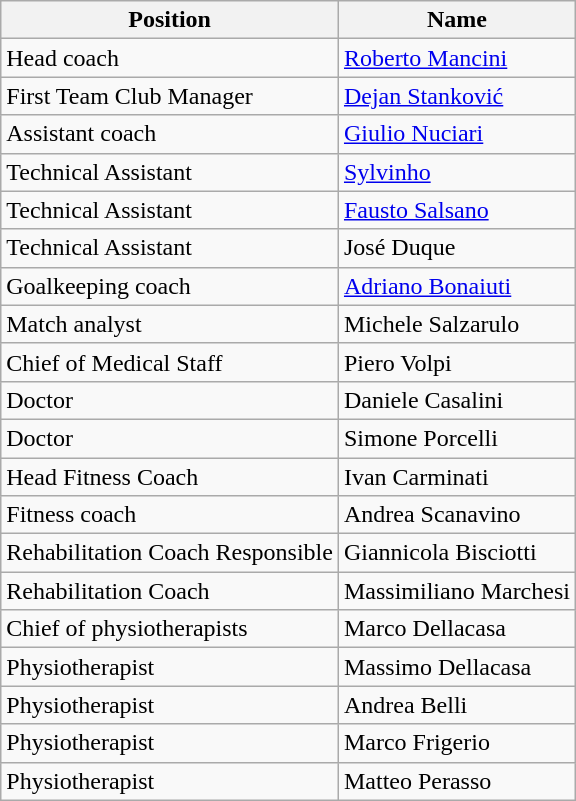<table class="wikitable">
<tr>
<th>Position</th>
<th>Name</th>
</tr>
<tr>
<td>Head coach</td>
<td><a href='#'>Roberto Mancini</a></td>
</tr>
<tr>
<td>First Team Club Manager</td>
<td><a href='#'>Dejan Stanković</a></td>
</tr>
<tr>
<td>Assistant coach</td>
<td><a href='#'>Giulio Nuciari</a></td>
</tr>
<tr>
<td>Technical Assistant</td>
<td><a href='#'>Sylvinho</a></td>
</tr>
<tr>
<td>Technical Assistant</td>
<td><a href='#'>Fausto Salsano</a></td>
</tr>
<tr>
<td>Technical Assistant</td>
<td>José Duque</td>
</tr>
<tr>
<td>Goalkeeping coach</td>
<td><a href='#'>Adriano Bonaiuti</a></td>
</tr>
<tr>
<td>Match analyst</td>
<td>Michele Salzarulo</td>
</tr>
<tr>
<td>Chief of Medical Staff</td>
<td>Piero Volpi</td>
</tr>
<tr>
<td>Doctor</td>
<td>Daniele Casalini</td>
</tr>
<tr>
<td>Doctor</td>
<td>Simone Porcelli</td>
</tr>
<tr>
<td>Head Fitness Coach</td>
<td>Ivan Carminati</td>
</tr>
<tr>
<td>Fitness coach</td>
<td>Andrea Scanavino</td>
</tr>
<tr>
<td>Rehabilitation Coach Responsible</td>
<td>Giannicola Bisciotti</td>
</tr>
<tr>
<td>Rehabilitation Coach</td>
<td>Massimiliano Marchesi</td>
</tr>
<tr>
<td>Chief of physiotherapists</td>
<td>Marco Dellacasa</td>
</tr>
<tr>
<td>Physiotherapist</td>
<td>Massimo Dellacasa</td>
</tr>
<tr>
<td>Physiotherapist</td>
<td>Andrea Belli</td>
</tr>
<tr>
<td>Physiotherapist</td>
<td>Marco Frigerio</td>
</tr>
<tr>
<td>Physiotherapist</td>
<td>Matteo Perasso</td>
</tr>
</table>
